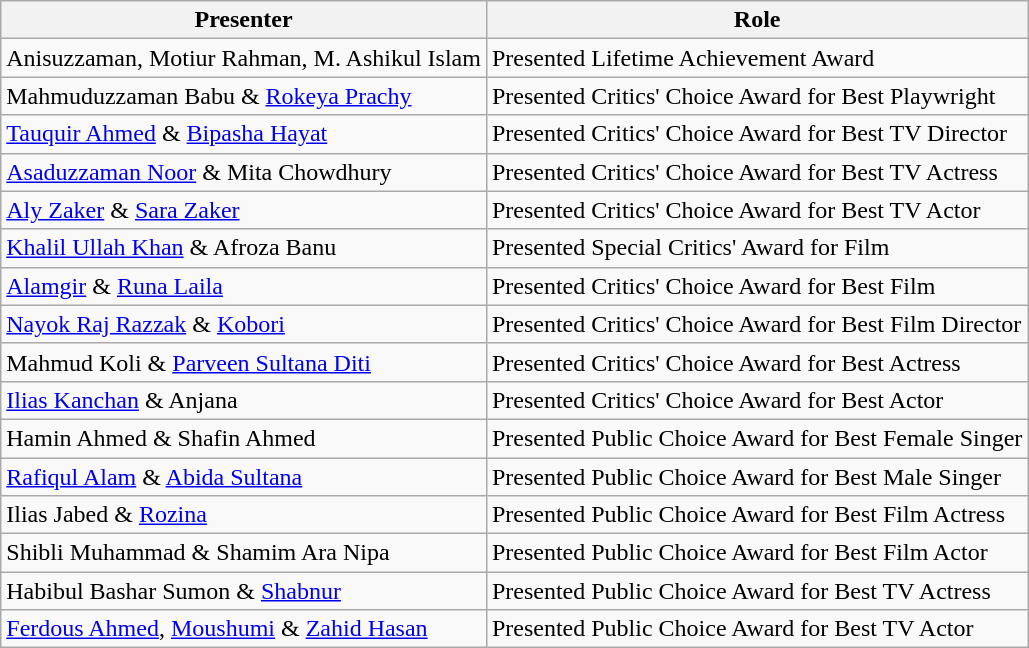<table class="wikitable">
<tr>
<th>Presenter</th>
<th>Role</th>
</tr>
<tr>
<td>Anisuzzaman, Motiur Rahman, M. Ashikul Islam</td>
<td>Presented Lifetime Achievement Award</td>
</tr>
<tr>
<td>Mahmuduzzaman Babu & <a href='#'>Rokeya Prachy</a></td>
<td>Presented Critics' Choice Award for Best Playwright</td>
</tr>
<tr>
<td><a href='#'>Tauquir Ahmed</a> & <a href='#'>Bipasha Hayat</a></td>
<td>Presented Critics' Choice Award for Best TV Director</td>
</tr>
<tr>
<td><a href='#'>Asaduzzaman Noor</a> & Mita Chowdhury</td>
<td>Presented Critics' Choice Award for Best TV Actress</td>
</tr>
<tr>
<td><a href='#'>Aly Zaker</a> & <a href='#'>Sara Zaker</a></td>
<td>Presented Critics' Choice Award for Best TV Actor</td>
</tr>
<tr>
<td><a href='#'>Khalil Ullah Khan</a> & Afroza Banu</td>
<td>Presented Special Critics' Award for Film</td>
</tr>
<tr>
<td><a href='#'>Alamgir</a> & <a href='#'>Runa Laila</a></td>
<td>Presented Critics' Choice Award for Best Film</td>
</tr>
<tr>
<td><a href='#'>Nayok Raj Razzak</a> & <a href='#'>Kobori</a></td>
<td>Presented Critics' Choice Award for Best Film Director</td>
</tr>
<tr>
<td>Mahmud Koli & <a href='#'>Parveen Sultana Diti</a></td>
<td>Presented Critics' Choice Award for Best Actress</td>
</tr>
<tr>
<td><a href='#'>Ilias Kanchan</a> & Anjana</td>
<td>Presented Critics' Choice Award for Best Actor</td>
</tr>
<tr>
<td>Hamin Ahmed & Shafin Ahmed</td>
<td>Presented Public Choice Award for Best Female Singer</td>
</tr>
<tr>
<td><a href='#'>Rafiqul Alam</a> & <a href='#'>Abida Sultana</a></td>
<td>Presented Public Choice Award for Best Male Singer</td>
</tr>
<tr>
<td>Ilias Jabed & <a href='#'>Rozina</a></td>
<td>Presented Public Choice Award for Best Film Actress</td>
</tr>
<tr>
<td>Shibli Muhammad & Shamim Ara Nipa</td>
<td>Presented Public Choice Award for Best Film Actor</td>
</tr>
<tr>
<td>Habibul Bashar Sumon & <a href='#'>Shabnur</a></td>
<td>Presented Public Choice Award for Best TV Actress</td>
</tr>
<tr>
<td><a href='#'>Ferdous Ahmed</a>, <a href='#'>Moushumi</a> & <a href='#'>Zahid Hasan</a></td>
<td>Presented Public Choice Award for Best TV Actor</td>
</tr>
</table>
